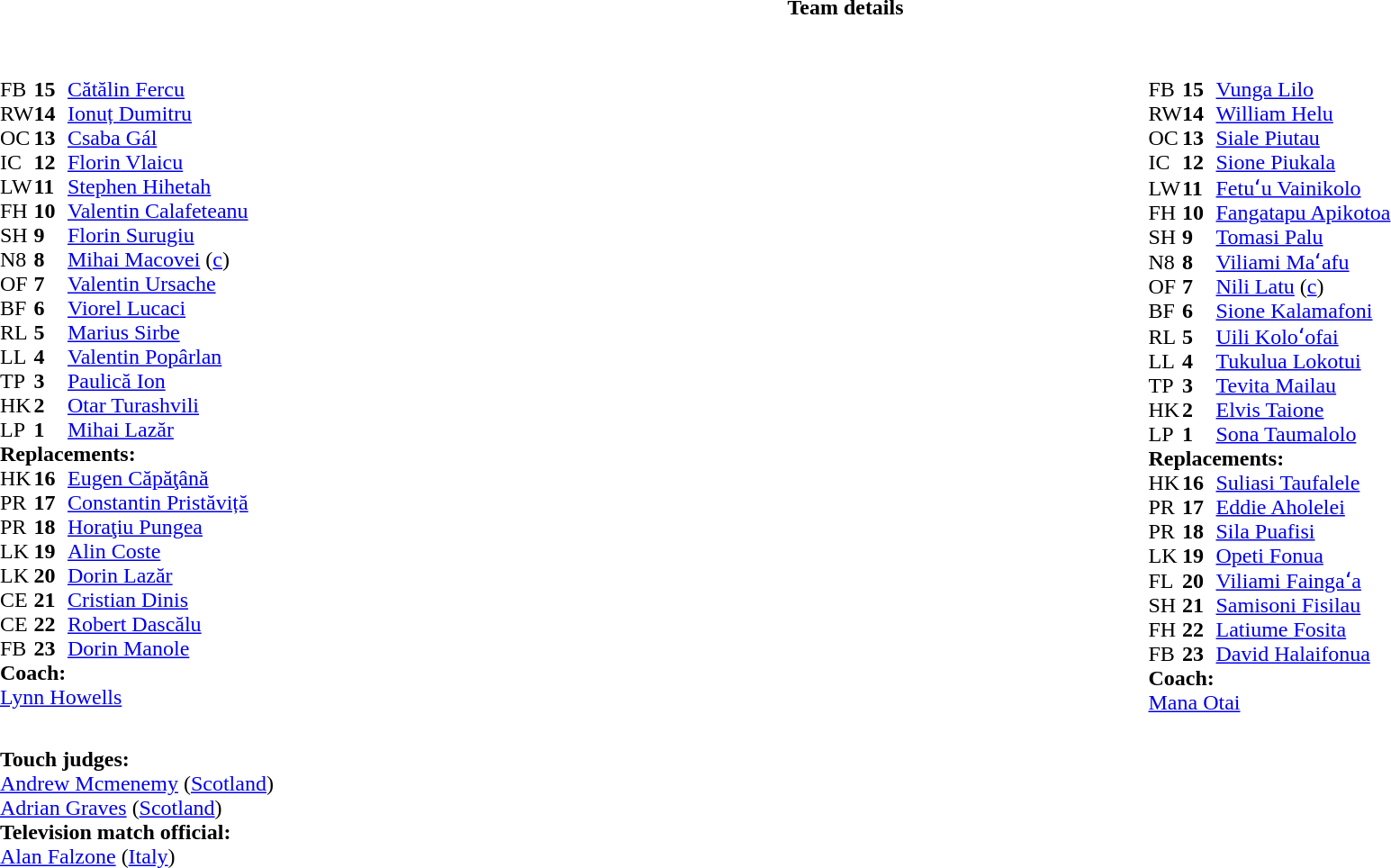<table border="0" width="100%" class="collapsible collapsed">
<tr>
<th>Team details</th>
</tr>
<tr>
<td><br><table width="100%">
<tr>
<td valign="top" width="50%"><br><table style="font-size: 100%" cellspacing="0" cellpadding="0">
<tr>
<th width="25"></th>
<th width="25"></th>
</tr>
<tr>
<td>FB</td>
<td><strong>15</strong></td>
<td><a href='#'>Cătălin Fercu</a></td>
</tr>
<tr>
<td>RW</td>
<td><strong>14</strong></td>
<td><a href='#'>Ionuț Dumitru</a></td>
</tr>
<tr>
<td>OC</td>
<td><strong>13</strong></td>
<td><a href='#'>Csaba Gál</a></td>
<td></td>
<td></td>
</tr>
<tr>
<td>IC</td>
<td><strong>12</strong></td>
<td><a href='#'>Florin Vlaicu</a></td>
<td></td>
</tr>
<tr>
<td>LW</td>
<td><strong>11</strong></td>
<td><a href='#'>Stephen Hihetah</a></td>
<td></td>
<td></td>
</tr>
<tr>
<td>FH</td>
<td><strong>10</strong></td>
<td><a href='#'>Valentin Calafeteanu</a></td>
<td></td>
<td></td>
</tr>
<tr>
<td>SH</td>
<td><strong>9</strong></td>
<td><a href='#'>Florin Surugiu</a></td>
</tr>
<tr>
<td>N8</td>
<td><strong>8</strong></td>
<td><a href='#'>Mihai Macovei</a> (<a href='#'>c</a>)</td>
<td></td>
</tr>
<tr>
<td>OF</td>
<td><strong>7</strong></td>
<td><a href='#'>Valentin Ursache</a></td>
</tr>
<tr>
<td>BF</td>
<td><strong>6</strong></td>
<td><a href='#'>Viorel Lucaci</a></td>
<td></td>
<td></td>
</tr>
<tr>
<td>RL</td>
<td><strong>5</strong></td>
<td><a href='#'>Marius Sirbe</a></td>
</tr>
<tr>
<td>LL</td>
<td><strong>4</strong></td>
<td><a href='#'>Valentin Popârlan</a></td>
<td></td>
<td></td>
</tr>
<tr>
<td>TP</td>
<td><strong>3</strong></td>
<td><a href='#'>Paulică Ion</a></td>
<td></td>
<td></td>
</tr>
<tr>
<td>HK</td>
<td><strong>2</strong></td>
<td><a href='#'>Otar Turashvili</a></td>
<td></td>
<td></td>
</tr>
<tr>
<td>LP</td>
<td><strong>1</strong></td>
<td><a href='#'>Mihai Lazăr</a></td>
<td></td>
<td></td>
</tr>
<tr>
<td colspan=3><strong>Replacements:</strong></td>
</tr>
<tr>
<td>HK</td>
<td><strong>16</strong></td>
<td><a href='#'>Eugen Căpăţână</a></td>
<td></td>
<td></td>
</tr>
<tr>
<td>PR</td>
<td><strong>17</strong></td>
<td><a href='#'>Constantin Pristăviță</a></td>
<td></td>
<td></td>
</tr>
<tr>
<td>PR</td>
<td><strong>18</strong></td>
<td><a href='#'>Horaţiu Pungea</a></td>
<td></td>
<td></td>
</tr>
<tr>
<td>LK</td>
<td><strong>19</strong></td>
<td><a href='#'>Alin Coste</a></td>
<td></td>
<td></td>
</tr>
<tr>
<td>LK</td>
<td><strong>20</strong></td>
<td><a href='#'>Dorin Lazăr</a></td>
<td></td>
<td></td>
</tr>
<tr>
<td>CE</td>
<td><strong>21</strong></td>
<td><a href='#'>Cristian Dinis</a></td>
<td></td>
<td></td>
</tr>
<tr>
<td>CE</td>
<td><strong>22</strong></td>
<td><a href='#'>Robert Dascălu</a></td>
<td></td>
<td></td>
</tr>
<tr>
<td>FB</td>
<td><strong>23</strong></td>
<td><a href='#'>Dorin Manole</a></td>
<td></td>
<td></td>
</tr>
<tr>
<td colspan=3><strong>Coach:</strong></td>
</tr>
<tr>
<td colspan="4"> <a href='#'>Lynn Howells</a></td>
</tr>
</table>
</td>
<td valign="top" width="50%"><br><table style="font-size: 100%" cellspacing="0" cellpadding="0" align="center">
<tr>
<th width="25"></th>
<th width="25"></th>
</tr>
<tr>
<td>FB</td>
<td><strong>15</strong></td>
<td><a href='#'>Vunga Lilo</a></td>
</tr>
<tr>
<td>RW</td>
<td><strong>14</strong></td>
<td><a href='#'>William Helu</a></td>
</tr>
<tr>
<td>OC</td>
<td><strong>13</strong></td>
<td><a href='#'>Siale Piutau</a></td>
</tr>
<tr>
<td>IC</td>
<td><strong>12</strong></td>
<td><a href='#'>Sione Piukala</a></td>
</tr>
<tr>
<td>LW</td>
<td><strong>11</strong></td>
<td><a href='#'>Fetuʻu Vainikolo</a></td>
<td></td>
<td></td>
</tr>
<tr>
<td>FH</td>
<td><strong>10</strong></td>
<td><a href='#'>Fangatapu Apikotoa</a></td>
<td></td>
<td></td>
</tr>
<tr>
<td>SH</td>
<td><strong>9</strong></td>
<td><a href='#'>Tomasi Palu</a></td>
<td></td>
<td></td>
</tr>
<tr>
<td>N8</td>
<td><strong>8</strong></td>
<td><a href='#'>Viliami Maʻafu</a></td>
<td></td>
<td></td>
</tr>
<tr>
<td>OF</td>
<td><strong>7</strong></td>
<td><a href='#'>Nili Latu</a> (<a href='#'>c</a>)</td>
</tr>
<tr>
<td>BF</td>
<td><strong>6</strong></td>
<td><a href='#'>Sione Kalamafoni</a></td>
</tr>
<tr>
<td>RL</td>
<td><strong>5</strong></td>
<td><a href='#'>Uili Koloʻofai</a></td>
<td></td>
<td></td>
</tr>
<tr>
<td>LL</td>
<td><strong>4</strong></td>
<td><a href='#'>Tukulua Lokotui</a></td>
</tr>
<tr>
<td>TP</td>
<td><strong>3</strong></td>
<td><a href='#'>Tevita Mailau</a></td>
<td></td>
<td></td>
</tr>
<tr>
<td>HK</td>
<td><strong>2</strong></td>
<td><a href='#'>Elvis Taione</a></td>
<td></td>
<td></td>
</tr>
<tr>
<td>LP</td>
<td><strong>1</strong></td>
<td><a href='#'>Sona Taumalolo</a></td>
<td></td>
<td></td>
</tr>
<tr>
<td colspan=3><strong>Replacements:</strong></td>
</tr>
<tr>
<td>HK</td>
<td><strong>16</strong></td>
<td><a href='#'>Suliasi Taufalele</a></td>
<td></td>
<td></td>
</tr>
<tr>
<td>PR</td>
<td><strong>17</strong></td>
<td><a href='#'>Eddie Aholelei</a></td>
<td></td>
<td></td>
</tr>
<tr>
<td>PR</td>
<td><strong>18</strong></td>
<td><a href='#'>Sila Puafisi</a></td>
<td></td>
<td></td>
</tr>
<tr>
<td>LK</td>
<td><strong>19</strong></td>
<td><a href='#'>Opeti Fonua</a></td>
<td></td>
<td></td>
</tr>
<tr>
<td>FL</td>
<td><strong>20</strong></td>
<td><a href='#'>Viliami Faingaʻa</a></td>
<td></td>
<td></td>
</tr>
<tr>
<td>SH</td>
<td><strong>21</strong></td>
<td><a href='#'>Samisoni Fisilau</a></td>
<td></td>
<td></td>
</tr>
<tr>
<td>FH</td>
<td><strong>22</strong></td>
<td><a href='#'>Latiume Fosita</a></td>
<td></td>
<td></td>
</tr>
<tr>
<td>FB</td>
<td><strong>23</strong></td>
<td><a href='#'>David Halaifonua</a></td>
<td></td>
<td></td>
</tr>
<tr>
<td colspan=3><strong>Coach:</strong></td>
</tr>
<tr>
<td colspan="4"> <a href='#'>Mana Otai</a></td>
</tr>
</table>
</td>
</tr>
</table>
<table width=100% style="font-size: 100%">
<tr>
<td><br><strong>Touch judges:</strong>
<br><a href='#'>Andrew Mcmenemy</a> (<a href='#'>Scotland</a>)
<br><a href='#'>Adrian Graves</a> (<a href='#'>Scotland</a>)
<br><strong>Television match official:</strong>
<br><a href='#'>Alan Falzone</a> (<a href='#'>Italy</a>)</td>
</tr>
</table>
</td>
</tr>
</table>
